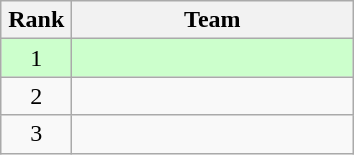<table class="wikitable" style="text-align:center">
<tr>
<th width=40>Rank</th>
<th width=180>Team</th>
</tr>
<tr bgcolor=#ccffcc>
<td>1</td>
<td style="text-align:left"></td>
</tr>
<tr>
<td>2</td>
<td style="text-align:left"></td>
</tr>
<tr>
<td>3</td>
<td style="text-align:left"></td>
</tr>
</table>
